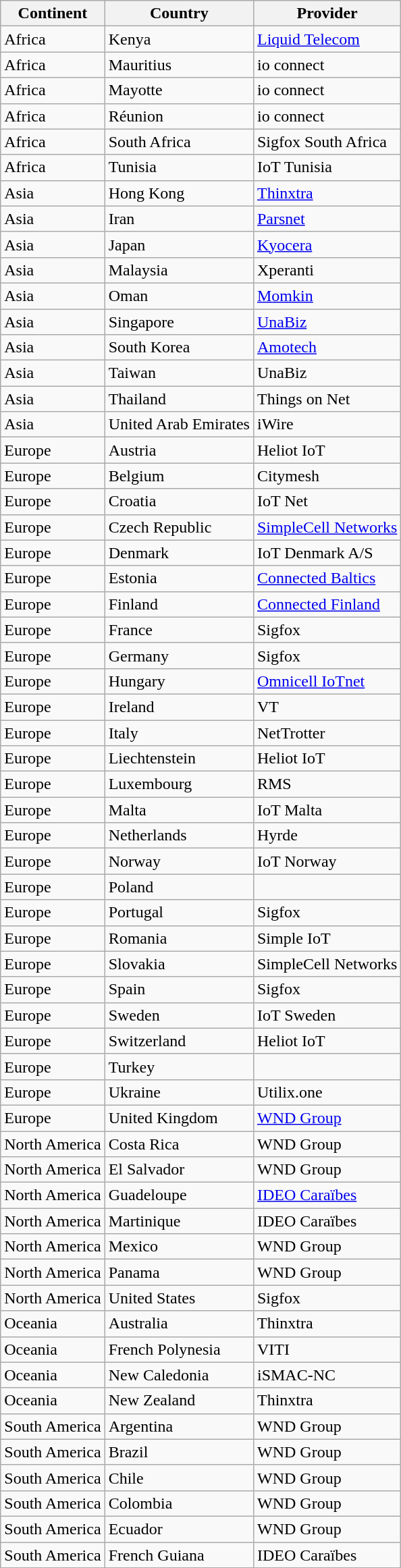<table class="wikitable">
<tr>
<th>Continent</th>
<th>Country</th>
<th>Provider</th>
</tr>
<tr>
<td>Africa</td>
<td>Kenya</td>
<td><a href='#'>Liquid Telecom</a></td>
</tr>
<tr>
<td>Africa</td>
<td>Mauritius</td>
<td>io connect</td>
</tr>
<tr>
<td>Africa</td>
<td>Mayotte</td>
<td>io connect</td>
</tr>
<tr>
<td>Africa</td>
<td>Réunion</td>
<td>io connect</td>
</tr>
<tr>
<td>Africa</td>
<td>South Africa</td>
<td>Sigfox South Africa</td>
</tr>
<tr>
<td>Africa</td>
<td>Tunisia</td>
<td>IoT Tunisia</td>
</tr>
<tr>
<td>Asia</td>
<td>Hong Kong</td>
<td><a href='#'>Thinxtra</a></td>
</tr>
<tr>
<td>Asia</td>
<td>Iran</td>
<td><a href='#'>Parsnet</a></td>
</tr>
<tr>
<td>Asia</td>
<td>Japan</td>
<td><a href='#'>Kyocera</a></td>
</tr>
<tr>
<td>Asia</td>
<td>Malaysia</td>
<td>Xperanti</td>
</tr>
<tr>
<td>Asia</td>
<td>Oman</td>
<td><a href='#'>Momkin</a></td>
</tr>
<tr>
<td>Asia</td>
<td>Singapore</td>
<td><a href='#'>UnaBiz</a></td>
</tr>
<tr>
<td>Asia</td>
<td>South Korea</td>
<td><a href='#'>Amotech</a></td>
</tr>
<tr>
<td>Asia</td>
<td>Taiwan</td>
<td>UnaBiz</td>
</tr>
<tr>
<td>Asia</td>
<td>Thailand</td>
<td>Things on Net</td>
</tr>
<tr>
<td>Asia</td>
<td>United Arab Emirates</td>
<td>iWire</td>
</tr>
<tr>
<td>Europe</td>
<td>Austria</td>
<td>Heliot IoT</td>
</tr>
<tr>
<td>Europe</td>
<td>Belgium</td>
<td>Citymesh</td>
</tr>
<tr>
<td>Europe</td>
<td>Croatia</td>
<td>IoT Net</td>
</tr>
<tr>
<td>Europe</td>
<td>Czech Republic</td>
<td><a href='#'>SimpleCell Networks</a></td>
</tr>
<tr>
<td>Europe</td>
<td>Denmark</td>
<td>IoT Denmark A/S</td>
</tr>
<tr>
<td>Europe</td>
<td>Estonia</td>
<td><a href='#'>Connected Baltics</a></td>
</tr>
<tr>
<td>Europe</td>
<td>Finland</td>
<td><a href='#'>Connected Finland</a></td>
</tr>
<tr>
<td>Europe</td>
<td>France</td>
<td>Sigfox</td>
</tr>
<tr>
<td>Europe</td>
<td>Germany</td>
<td>Sigfox</td>
</tr>
<tr>
<td>Europe</td>
<td>Hungary</td>
<td><a href='#'>Omnicell IoTnet</a></td>
</tr>
<tr>
<td>Europe</td>
<td>Ireland</td>
<td>VT</td>
</tr>
<tr>
<td>Europe</td>
<td>Italy</td>
<td>NetTrotter</td>
</tr>
<tr>
<td>Europe</td>
<td>Liechtenstein</td>
<td>Heliot IoT</td>
</tr>
<tr>
<td>Europe</td>
<td>Luxembourg</td>
<td>RMS</td>
</tr>
<tr>
<td>Europe</td>
<td>Malta</td>
<td>IoT Malta</td>
</tr>
<tr>
<td>Europe</td>
<td>Netherlands</td>
<td>Hyrde</td>
</tr>
<tr>
<td>Europe</td>
<td>Norway</td>
<td>IoT Norway</td>
</tr>
<tr>
<td>Europe</td>
<td>Poland</td>
<td></td>
</tr>
<tr>
<td>Europe</td>
<td>Portugal</td>
<td>Sigfox</td>
</tr>
<tr>
<td>Europe</td>
<td>Romania</td>
<td>Simple IoT</td>
</tr>
<tr>
<td>Europe</td>
<td>Slovakia</td>
<td>SimpleCell Networks</td>
</tr>
<tr>
<td>Europe</td>
<td>Spain</td>
<td>Sigfox</td>
</tr>
<tr>
<td>Europe</td>
<td>Sweden</td>
<td>IoT Sweden</td>
</tr>
<tr>
<td>Europe</td>
<td>Switzerland</td>
<td>Heliot IoT</td>
</tr>
<tr>
<td>Europe</td>
<td>Turkey</td>
<td></td>
</tr>
<tr>
<td>Europe</td>
<td>Ukraine</td>
<td>Utilix.one</td>
</tr>
<tr>
<td>Europe</td>
<td>United Kingdom</td>
<td><a href='#'>WND Group</a></td>
</tr>
<tr>
<td>North America</td>
<td>Costa Rica</td>
<td>WND Group</td>
</tr>
<tr>
<td>North America</td>
<td>El Salvador</td>
<td>WND Group</td>
</tr>
<tr>
<td>North America</td>
<td>Guadeloupe</td>
<td><a href='#'>IDEO Caraïbes</a></td>
</tr>
<tr>
<td>North America</td>
<td>Martinique</td>
<td>IDEO Caraïbes</td>
</tr>
<tr>
<td>North America</td>
<td>Mexico</td>
<td>WND Group</td>
</tr>
<tr>
<td>North America</td>
<td>Panama</td>
<td>WND Group</td>
</tr>
<tr>
<td>North America</td>
<td>United States</td>
<td>Sigfox</td>
</tr>
<tr>
<td>Oceania</td>
<td>Australia</td>
<td>Thinxtra</td>
</tr>
<tr>
<td>Oceania</td>
<td>French Polynesia</td>
<td>VITI</td>
</tr>
<tr>
<td>Oceania</td>
<td>New Caledonia</td>
<td>iSMAC-NC</td>
</tr>
<tr>
<td>Oceania</td>
<td>New Zealand</td>
<td>Thinxtra</td>
</tr>
<tr>
<td>South America</td>
<td>Argentina</td>
<td>WND Group</td>
</tr>
<tr>
<td>South America</td>
<td>Brazil</td>
<td>WND Group</td>
</tr>
<tr>
<td>South America</td>
<td>Chile</td>
<td>WND Group</td>
</tr>
<tr>
<td>South America</td>
<td>Colombia</td>
<td>WND Group</td>
</tr>
<tr>
<td>South America</td>
<td>Ecuador</td>
<td>WND Group</td>
</tr>
<tr>
<td>South America</td>
<td>French Guiana</td>
<td>IDEO Caraïbes</td>
</tr>
</table>
